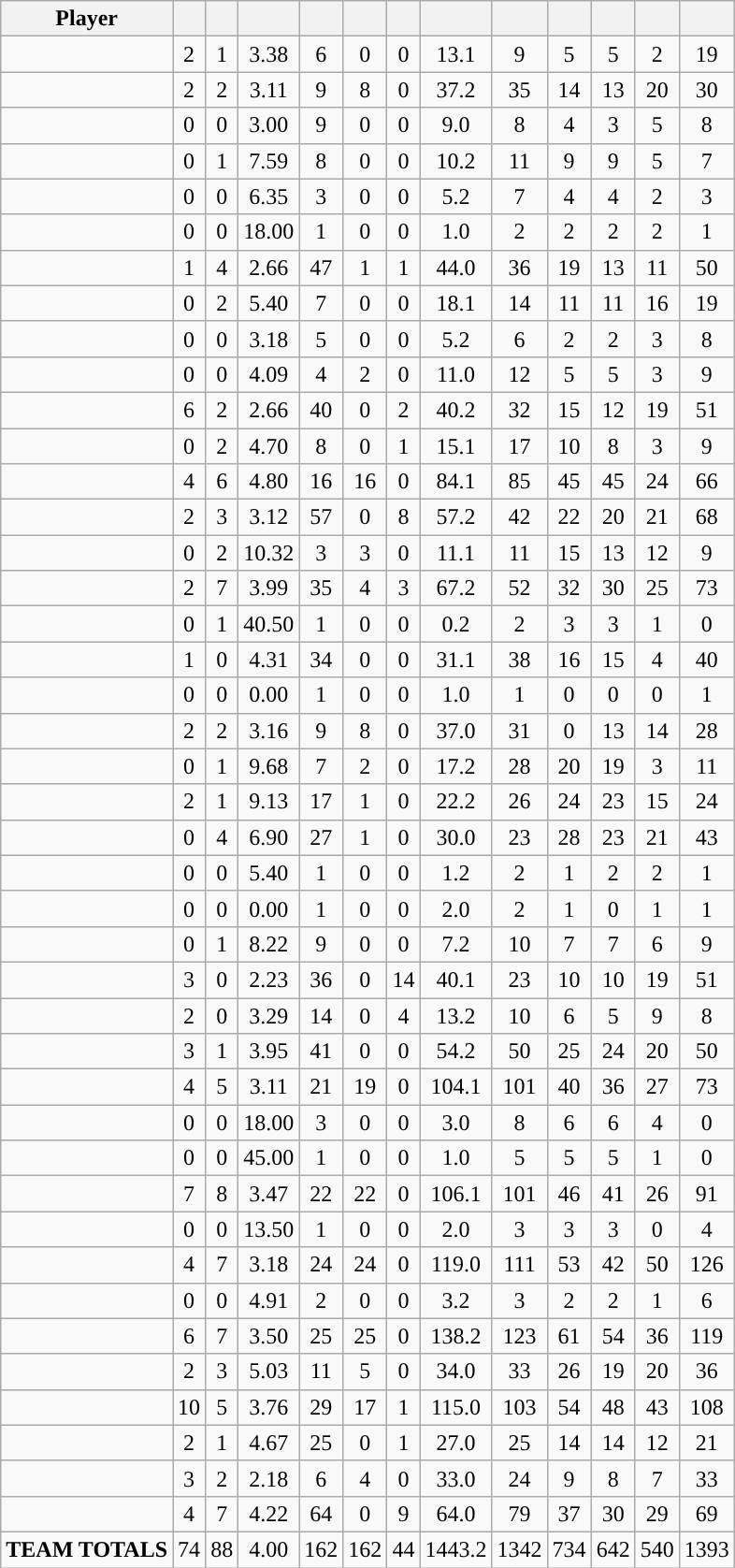<table class="wikitable sortable" style="text-align:center;">
<tr>
<th>Player</th>
<th></th>
<th></th>
<th></th>
<th></th>
<th></th>
<th></th>
<th></th>
<th></th>
<th></th>
<th></th>
<th></th>
<th></th>
</tr>
<tr>
<td align=left></td>
<td>2</td>
<td>1</td>
<td>3.38</td>
<td>6</td>
<td>0</td>
<td>0</td>
<td>13.1</td>
<td>9</td>
<td>5</td>
<td>5</td>
<td>2</td>
<td>19</td>
</tr>
<tr>
<td align=left></td>
<td>2</td>
<td>2</td>
<td>3.11</td>
<td>9</td>
<td>8</td>
<td>0</td>
<td>37.2</td>
<td>35</td>
<td>14</td>
<td>13</td>
<td>20</td>
<td>30</td>
</tr>
<tr>
<td align=left></td>
<td>0</td>
<td>0</td>
<td>3.00</td>
<td>9</td>
<td>0</td>
<td>0</td>
<td>9.0</td>
<td>8</td>
<td>4</td>
<td>3</td>
<td>5</td>
<td>8</td>
</tr>
<tr>
<td align=left></td>
<td>0</td>
<td>1</td>
<td>7.59</td>
<td>8</td>
<td>0</td>
<td>0</td>
<td>10.2</td>
<td>11</td>
<td>9</td>
<td>9</td>
<td>5</td>
<td>7</td>
</tr>
<tr>
<td align=left></td>
<td>0</td>
<td>0</td>
<td>6.35</td>
<td>3</td>
<td>0</td>
<td>0</td>
<td>5.2</td>
<td>7</td>
<td>4</td>
<td>4</td>
<td>2</td>
<td>3</td>
</tr>
<tr>
<td align=left></td>
<td>0</td>
<td>0</td>
<td>18.00</td>
<td>1</td>
<td>0</td>
<td>0</td>
<td>1.0</td>
<td>2</td>
<td>2</td>
<td>2</td>
<td>2</td>
<td>1</td>
</tr>
<tr>
<td align=left></td>
<td>1</td>
<td>4</td>
<td>2.66</td>
<td>47</td>
<td>1</td>
<td>1</td>
<td>44.0</td>
<td>36</td>
<td>19</td>
<td>13</td>
<td>11</td>
<td>50</td>
</tr>
<tr>
<td align=left></td>
<td>0</td>
<td>2</td>
<td>5.40</td>
<td>7</td>
<td>0</td>
<td>0</td>
<td>18.1</td>
<td>14</td>
<td>11</td>
<td>11</td>
<td>16</td>
<td>19</td>
</tr>
<tr>
<td align=left></td>
<td>0</td>
<td>0</td>
<td>3.18</td>
<td>5</td>
<td>0</td>
<td>0</td>
<td>5.2</td>
<td>6</td>
<td>2</td>
<td>2</td>
<td>3</td>
<td>8</td>
</tr>
<tr>
<td align=left></td>
<td>0</td>
<td>0</td>
<td>4.09</td>
<td>4</td>
<td>2</td>
<td>0</td>
<td>11.0</td>
<td>12</td>
<td>5</td>
<td>5</td>
<td>3</td>
<td>9</td>
</tr>
<tr>
<td align=left></td>
<td>6</td>
<td>2</td>
<td>2.66</td>
<td>40</td>
<td>0</td>
<td>2</td>
<td>40.2</td>
<td>32</td>
<td>15</td>
<td>12</td>
<td>19</td>
<td>51</td>
</tr>
<tr>
<td align=left></td>
<td>0</td>
<td>2</td>
<td>4.70</td>
<td>8</td>
<td>0</td>
<td>1</td>
<td>15.1</td>
<td>17</td>
<td>10</td>
<td>8</td>
<td>3</td>
<td>9</td>
</tr>
<tr>
<td align=left></td>
<td>4</td>
<td>6</td>
<td>4.80</td>
<td>16</td>
<td>16</td>
<td>0</td>
<td>84.1</td>
<td>85</td>
<td>45</td>
<td>45</td>
<td>24</td>
<td>66</td>
</tr>
<tr>
<td align=left></td>
<td>2</td>
<td>3</td>
<td>3.12</td>
<td>57</td>
<td>0</td>
<td>8</td>
<td>57.2</td>
<td>42</td>
<td>22</td>
<td>20</td>
<td>21</td>
<td>68</td>
</tr>
<tr>
<td align=left></td>
<td>0</td>
<td>2</td>
<td>10.32</td>
<td>3</td>
<td>3</td>
<td>0</td>
<td>11.1</td>
<td>11</td>
<td>15</td>
<td>13</td>
<td>12</td>
<td>9</td>
</tr>
<tr>
<td align=left></td>
<td>2</td>
<td>7</td>
<td>3.99</td>
<td>35</td>
<td>4</td>
<td>3</td>
<td>67.2</td>
<td>52</td>
<td>32</td>
<td>30</td>
<td>25</td>
<td>73</td>
</tr>
<tr>
<td align=left></td>
<td>0</td>
<td>1</td>
<td>40.50</td>
<td>1</td>
<td>0</td>
<td>0</td>
<td>0.2</td>
<td>2</td>
<td>3</td>
<td>3</td>
<td>1</td>
<td>0</td>
</tr>
<tr>
<td align=left></td>
<td>1</td>
<td>0</td>
<td>4.31</td>
<td>34</td>
<td>0</td>
<td>0</td>
<td>31.1</td>
<td>38</td>
<td>16</td>
<td>15</td>
<td>4</td>
<td>40</td>
</tr>
<tr>
<td align=left></td>
<td>0</td>
<td>0</td>
<td>0.00</td>
<td>1</td>
<td>0</td>
<td>0</td>
<td>1.0</td>
<td>1</td>
<td>0</td>
<td>0</td>
<td>0</td>
<td>1</td>
</tr>
<tr>
<td align=left></td>
<td>2</td>
<td>2</td>
<td>3.16</td>
<td>9</td>
<td>8</td>
<td>0</td>
<td>37.0</td>
<td>31</td>
<td>0</td>
<td>13</td>
<td>14</td>
<td>28</td>
</tr>
<tr>
<td align=left></td>
<td>0</td>
<td>1</td>
<td>9.68</td>
<td>7</td>
<td>2</td>
<td>0</td>
<td>17.2</td>
<td>28</td>
<td>20</td>
<td>19</td>
<td>3</td>
<td>11</td>
</tr>
<tr>
<td align=left></td>
<td>2</td>
<td>1</td>
<td>9.13</td>
<td>17</td>
<td>1</td>
<td>0</td>
<td>22.2</td>
<td>26</td>
<td>24</td>
<td>23</td>
<td>15</td>
<td>24</td>
</tr>
<tr>
<td align=left></td>
<td>0</td>
<td>4</td>
<td>6.90</td>
<td>27</td>
<td>1</td>
<td>0</td>
<td>30.0</td>
<td>23</td>
<td>28</td>
<td>23</td>
<td>21</td>
<td>43</td>
</tr>
<tr>
<td align=left></td>
<td>0</td>
<td>0</td>
<td>5.40</td>
<td>1</td>
<td>0</td>
<td>0</td>
<td>1.2</td>
<td>2</td>
<td>1</td>
<td>2</td>
<td>2</td>
<td>1</td>
</tr>
<tr>
<td align=left></td>
<td>0</td>
<td>0</td>
<td>0.00</td>
<td>1</td>
<td>0</td>
<td>0</td>
<td>2.0</td>
<td>2</td>
<td>1</td>
<td>0</td>
<td>1</td>
<td>1</td>
</tr>
<tr>
<td align=left></td>
<td>0</td>
<td>1</td>
<td>8.22</td>
<td>9</td>
<td>0</td>
<td>0</td>
<td>7.2</td>
<td>10</td>
<td>7</td>
<td>7</td>
<td>6</td>
<td>9</td>
</tr>
<tr>
<td align=left></td>
<td>3</td>
<td>0</td>
<td>2.23</td>
<td>36</td>
<td>0</td>
<td>14</td>
<td>40.1</td>
<td>23</td>
<td>10</td>
<td>10</td>
<td>19</td>
<td>51</td>
</tr>
<tr>
<td align=left></td>
<td>2</td>
<td>0</td>
<td>3.29</td>
<td>14</td>
<td>0</td>
<td>4</td>
<td>13.2</td>
<td>10</td>
<td>6</td>
<td>5</td>
<td>9</td>
<td>8</td>
</tr>
<tr>
<td align=left></td>
<td>3</td>
<td>1</td>
<td>3.95</td>
<td>41</td>
<td>0</td>
<td>0</td>
<td>54.2</td>
<td>50</td>
<td>25</td>
<td>24</td>
<td>20</td>
<td>50</td>
</tr>
<tr>
<td align=left></td>
<td>4</td>
<td>5</td>
<td>3.11</td>
<td>21</td>
<td>19</td>
<td>0</td>
<td>104.1</td>
<td>101</td>
<td>40</td>
<td>36</td>
<td>27</td>
<td>73</td>
</tr>
<tr>
<td align=left></td>
<td>0</td>
<td>0</td>
<td>18.00</td>
<td>3</td>
<td>0</td>
<td>0</td>
<td>3.0</td>
<td>8</td>
<td>6</td>
<td>6</td>
<td>4</td>
<td>0</td>
</tr>
<tr>
<td align=left></td>
<td>0</td>
<td>0</td>
<td>45.00</td>
<td>1</td>
<td>0</td>
<td>0</td>
<td>1.0</td>
<td>5</td>
<td>5</td>
<td>5</td>
<td>1</td>
<td>0</td>
</tr>
<tr>
<td align=left></td>
<td>7</td>
<td>8</td>
<td>3.47</td>
<td>22</td>
<td>22</td>
<td>0</td>
<td>106.1</td>
<td>101</td>
<td>46</td>
<td>41</td>
<td>26</td>
<td>91</td>
</tr>
<tr>
<td align=left></td>
<td>0</td>
<td>0</td>
<td>13.50</td>
<td>1</td>
<td>0</td>
<td>0</td>
<td>2.0</td>
<td>3</td>
<td>3</td>
<td>3</td>
<td>0</td>
<td>4</td>
</tr>
<tr>
<td align=left></td>
<td>4</td>
<td>7</td>
<td>3.18</td>
<td>24</td>
<td>24</td>
<td>0</td>
<td>119.0</td>
<td>111</td>
<td>53</td>
<td>42</td>
<td>50</td>
<td>126</td>
</tr>
<tr>
<td align=left></td>
<td>0</td>
<td>0</td>
<td>4.91</td>
<td>2</td>
<td>0</td>
<td>0</td>
<td>3.2</td>
<td>3</td>
<td>2</td>
<td>2</td>
<td>1</td>
<td>6</td>
</tr>
<tr>
<td align=left></td>
<td>6</td>
<td>7</td>
<td>3.50</td>
<td>25</td>
<td>25</td>
<td>0</td>
<td>138.2</td>
<td>123</td>
<td>61</td>
<td>54</td>
<td>36</td>
<td>119</td>
</tr>
<tr>
<td align=left></td>
<td>2</td>
<td>3</td>
<td>5.03</td>
<td>11</td>
<td>5</td>
<td>0</td>
<td>34.0</td>
<td>33</td>
<td>26</td>
<td>19</td>
<td>20</td>
<td>36</td>
</tr>
<tr>
<td align=left></td>
<td>10</td>
<td>5</td>
<td>3.76</td>
<td>29</td>
<td>17</td>
<td>1</td>
<td>115.0</td>
<td>103</td>
<td>54</td>
<td>48</td>
<td>43</td>
<td>108</td>
</tr>
<tr>
<td align=left></td>
<td>2</td>
<td>1</td>
<td>4.67</td>
<td>25</td>
<td>0</td>
<td>1</td>
<td>27.0</td>
<td>25</td>
<td>14</td>
<td>14</td>
<td>12</td>
<td>21</td>
</tr>
<tr>
<td align=left></td>
<td>3</td>
<td>2</td>
<td>2.18</td>
<td>6</td>
<td>4</td>
<td>0</td>
<td>33.0</td>
<td>24</td>
<td>9</td>
<td>8</td>
<td>7</td>
<td>33</td>
</tr>
<tr>
<td align=left></td>
<td>4</td>
<td>7</td>
<td>4.22</td>
<td>64</td>
<td>0</td>
<td>9</td>
<td>64.0</td>
<td>79</td>
<td>37</td>
<td>30</td>
<td>29</td>
<td>69</td>
</tr>
<tr class="sortbottom">
<td align="left"><strong>TEAM TOTALS</strong></td>
<td>74</td>
<td>88</td>
<td>4.00</td>
<td>162</td>
<td>162</td>
<td>44</td>
<td>1443.2</td>
<td>1342</td>
<td>734</td>
<td>642</td>
<td>540</td>
<td>1393</td>
</tr>
</table>
